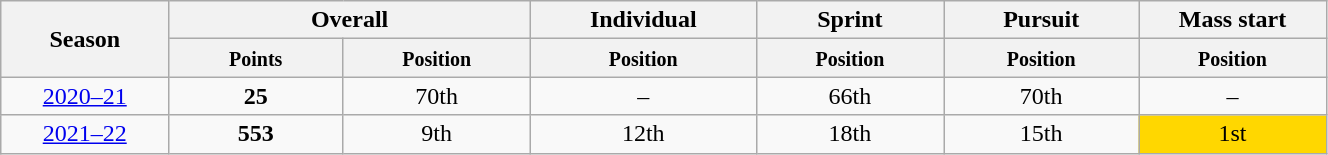<table class="wikitable" style="text-align:center;" width="70%">
<tr>
<th rowspan="2" style="width:4%;">Season</th>
<th colspan="2">Overall</th>
<th colspan="1">Individual</th>
<th colspan="1">Sprint</th>
<th colspan="1">Pursuit</th>
<th colspan="1">Mass start</th>
</tr>
<tr class="hintergrundfarbe5">
<th style="width:5%;"><small>Points</small></th>
<th style="width:5%;"><small>Position</small></th>
<th style="width:5%;"><small>Position</small></th>
<th style="width:5%;"><small>Position</small></th>
<th style="width:5%;"><small>Position</small></th>
<th style="width:5%;"><small>Position</small></th>
</tr>
<tr>
<td><a href='#'>2020–21</a></td>
<td><strong>25</strong></td>
<td>70th</td>
<td>–</td>
<td>66th</td>
<td>70th</td>
<td>–</td>
</tr>
<tr>
<td><a href='#'>2021–22</a></td>
<td><strong>553</strong></td>
<td>9th</td>
<td>12th</td>
<td>18th</td>
<td>15th</td>
<td bgcolor="gold">1st</td>
</tr>
</table>
